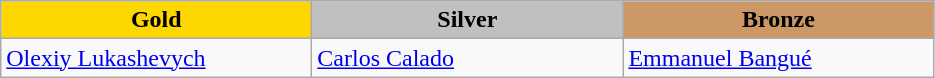<table class="wikitable" style="text-align:left">
<tr align="center">
<td width=200 bgcolor=gold><strong>Gold</strong></td>
<td width=200 bgcolor=silver><strong>Silver</strong></td>
<td width=200 bgcolor=CC9966><strong>Bronze</strong></td>
</tr>
<tr>
<td><a href='#'>Olexiy Lukashevych</a><br><em></em></td>
<td><a href='#'>Carlos Calado</a><br><em></em></td>
<td><a href='#'>Emmanuel Bangué</a><br><em></em></td>
</tr>
</table>
